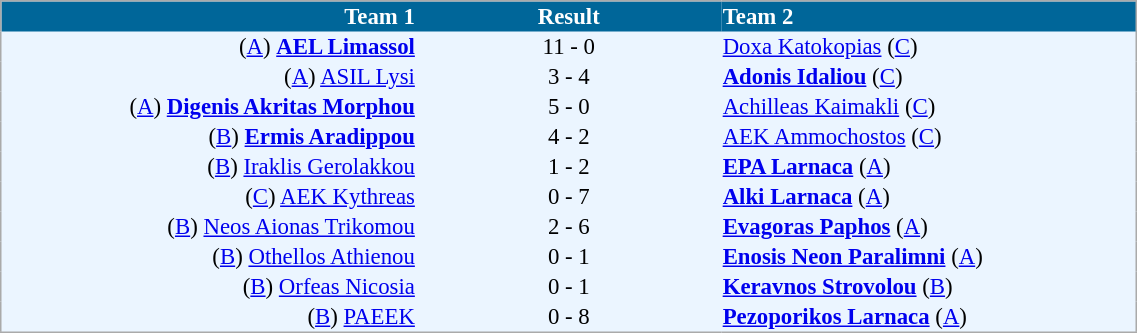<table cellspacing="0" style="background: #EBF5FF; border: 1px #aaa solid; border-collapse: collapse; font-size: 95%;" width=60%>
<tr bgcolor=#006699 style="color:white;">
<th width=30% align="right">Team 1</th>
<th width=22% align="center">Result</th>
<th width=30% align="left">Team 2</th>
</tr>
<tr>
<td align=right>(<a href='#'>A</a>) <strong><a href='#'>AEL Limassol</a></strong></td>
<td align=center>11 - 0</td>
<td align=left><a href='#'>Doxa Katokopias</a> (<a href='#'>C</a>)</td>
</tr>
<tr>
<td align=right>(<a href='#'>A</a>) <a href='#'>ASIL Lysi</a></td>
<td align=center>3 - 4</td>
<td align=left><strong><a href='#'>Adonis Idaliou</a></strong> (<a href='#'>C</a>)</td>
</tr>
<tr>
<td align=right>(<a href='#'>A</a>) <strong><a href='#'>Digenis Akritas Morphou</a></strong></td>
<td align=center>5 - 0</td>
<td align=left><a href='#'>Achilleas Kaimakli</a> (<a href='#'>C</a>)</td>
</tr>
<tr>
<td align=right>(<a href='#'>B</a>) <strong><a href='#'>Ermis Aradippou</a></strong></td>
<td align=center>4 - 2</td>
<td align=left><a href='#'>AEK Ammochostos</a> (<a href='#'>C</a>)</td>
</tr>
<tr>
<td align=right>(<a href='#'>B</a>) <a href='#'>Iraklis Gerolakkou</a></td>
<td align=center>1 - 2</td>
<td align=left><strong><a href='#'>EPA Larnaca</a></strong> (<a href='#'>A</a>)</td>
</tr>
<tr>
<td align=right>(<a href='#'>C</a>) <a href='#'>AEK Kythreas</a></td>
<td align=center>0 - 7</td>
<td align=left><strong><a href='#'>Alki Larnaca</a></strong> (<a href='#'>A</a>)</td>
</tr>
<tr>
<td align=right>(<a href='#'>B</a>) <a href='#'>Neos Aionas Trikomou</a></td>
<td align=center>2 - 6</td>
<td align=left><strong><a href='#'>Evagoras Paphos</a></strong> (<a href='#'>A</a>)</td>
</tr>
<tr>
<td align=right>(<a href='#'>B</a>) <a href='#'>Othellos Athienou</a></td>
<td align=center>0 - 1</td>
<td align=left><strong><a href='#'>Enosis Neon Paralimni</a></strong> (<a href='#'>A</a>)</td>
</tr>
<tr>
<td align=right>(<a href='#'>B</a>) <a href='#'>Orfeas Nicosia</a></td>
<td align=center>0 - 1</td>
<td align=left><strong><a href='#'>Keravnos Strovolou</a></strong> (<a href='#'>B</a>)</td>
</tr>
<tr>
<td align=right>(<a href='#'>B</a>) <a href='#'>PAEEK</a></td>
<td align=center>0 - 8</td>
<td align=left><strong><a href='#'>Pezoporikos Larnaca</a></strong> (<a href='#'>A</a>)</td>
</tr>
<tr>
</tr>
</table>
